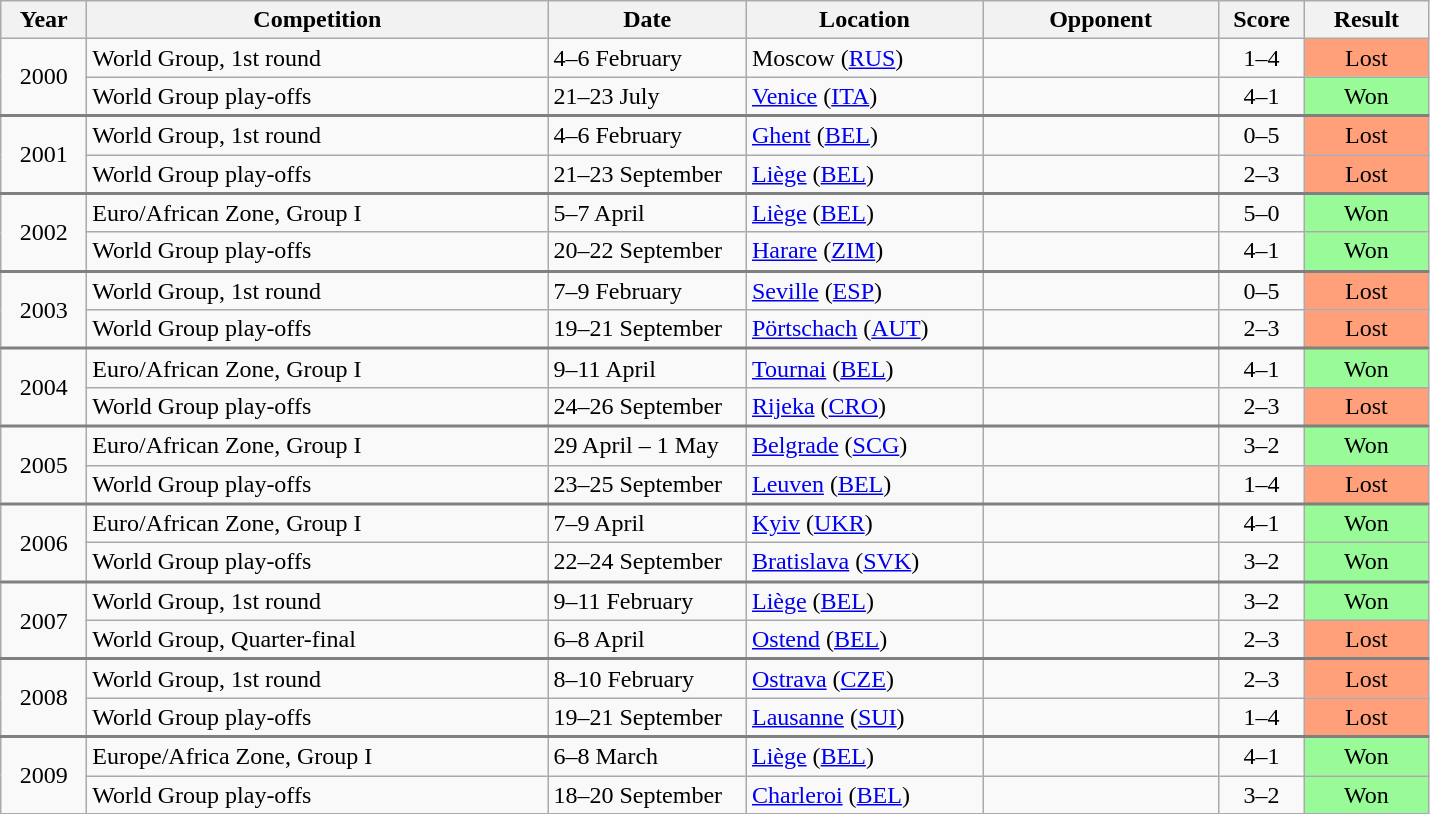<table class="wikitable collapsible collapsed">
<tr>
<th width="50">Year</th>
<th width="300">Competition</th>
<th width="125">Date</th>
<th width="150">Location</th>
<th width="150">Opponent</th>
<th width="50">Score</th>
<th width="75">Result</th>
</tr>
<tr>
<td align="center" rowspan="2">2000</td>
<td>World Group, 1st round</td>
<td>4–6 February</td>
<td>Moscow (<a href='#'>RUS</a>)</td>
<td></td>
<td align="center">1–4</td>
<td align="center" bgcolor="FFA07A">Lost</td>
</tr>
<tr>
<td>World Group play-offs</td>
<td>21–23 July</td>
<td><a href='#'>Venice</a> (<a href='#'>ITA</a>)</td>
<td></td>
<td align="center">4–1</td>
<td align="center" bgcolor="#98FB98">Won</td>
</tr>
<tr style="border-top:2px solid gray;">
<td align="center" rowspan="2">2001</td>
<td>World Group, 1st round</td>
<td>4–6 February</td>
<td><a href='#'>Ghent</a> (<a href='#'>BEL</a>)</td>
<td></td>
<td align="center">0–5</td>
<td align="center" bgcolor="FFA07A">Lost</td>
</tr>
<tr>
<td>World Group play-offs</td>
<td>21–23 September</td>
<td><a href='#'>Liège</a> (<a href='#'>BEL</a>)</td>
<td></td>
<td align="center">2–3</td>
<td align="center" bgcolor="FFA07A">Lost</td>
</tr>
<tr style="border-top:2px solid gray;">
<td align="center" rowspan="2">2002</td>
<td>Euro/African Zone, Group I</td>
<td>5–7 April</td>
<td><a href='#'>Liège</a> (<a href='#'>BEL</a>)</td>
<td></td>
<td align="center">5–0</td>
<td align="center" bgcolor="#98FB98">Won</td>
</tr>
<tr>
<td>World Group play-offs</td>
<td>20–22 September</td>
<td><a href='#'>Harare</a> (<a href='#'>ZIM</a>)</td>
<td></td>
<td align="center">4–1</td>
<td align="center" bgcolor="#98FB98">Won</td>
</tr>
<tr style="border-top:2px solid gray;">
<td align="center" rowspan="2">2003</td>
<td>World Group, 1st round</td>
<td>7–9 February</td>
<td><a href='#'>Seville</a> (<a href='#'>ESP</a>)</td>
<td></td>
<td align="center">0–5</td>
<td align="center" bgcolor="FFA07A">Lost</td>
</tr>
<tr>
<td>World Group play-offs</td>
<td>19–21 September</td>
<td><a href='#'>Pörtschach</a> (<a href='#'>AUT</a>)</td>
<td></td>
<td align="center">2–3</td>
<td align="center" bgcolor="FFA07A">Lost</td>
</tr>
<tr style="border-top:2px solid gray;">
<td align="center" rowspan="2">2004</td>
<td>Euro/African Zone, Group I</td>
<td>9–11 April</td>
<td><a href='#'>Tournai</a> (<a href='#'>BEL</a>)</td>
<td></td>
<td align="center">4–1</td>
<td align="center" bgcolor="#98FB98">Won</td>
</tr>
<tr>
<td>World Group play-offs</td>
<td>24–26 September</td>
<td><a href='#'>Rijeka</a> (<a href='#'>CRO</a>)</td>
<td></td>
<td align="center">2–3</td>
<td align="center" bgcolor="FFA07A">Lost</td>
</tr>
<tr style="border-top:2px solid gray;">
<td align="center" rowspan="2">2005</td>
<td>Euro/African Zone, Group I</td>
<td>29 April – 1 May</td>
<td><a href='#'>Belgrade</a> (<a href='#'>SCG</a>)</td>
<td></td>
<td align="center">3–2</td>
<td align="center" bgcolor="#98FB98">Won</td>
</tr>
<tr>
<td>World Group play-offs</td>
<td>23–25 September</td>
<td><a href='#'>Leuven</a> (<a href='#'>BEL</a>)</td>
<td></td>
<td align="center">1–4</td>
<td align="center" bgcolor="FFA07A">Lost</td>
</tr>
<tr style="border-top:2px solid gray;">
<td align="center" rowspan="2">2006</td>
<td>Euro/African Zone, Group I</td>
<td>7–9 April</td>
<td><a href='#'>Kyiv</a> (<a href='#'>UKR</a>)</td>
<td></td>
<td align="center">4–1</td>
<td align="center" bgcolor="#98FB98">Won</td>
</tr>
<tr>
<td>World Group play-offs</td>
<td>22–24 September</td>
<td><a href='#'>Bratislava</a> (<a href='#'>SVK</a>)</td>
<td></td>
<td align="center">3–2</td>
<td align="center" bgcolor="#98FB98">Won</td>
</tr>
<tr style="border-top:2px solid gray;">
<td align="center" rowspan="2">2007</td>
<td>World Group, 1st round</td>
<td>9–11 February</td>
<td><a href='#'>Liège</a> (<a href='#'>BEL</a>)</td>
<td></td>
<td align="center">3–2</td>
<td align="center" bgcolor="#98FB98">Won</td>
</tr>
<tr>
<td>World Group, Quarter-final</td>
<td>6–8 April</td>
<td><a href='#'>Ostend</a> (<a href='#'>BEL</a>)</td>
<td></td>
<td align="center">2–3</td>
<td align="center" bgcolor="FFA07A">Lost</td>
</tr>
<tr style="border-top:2px solid gray;">
<td align="center" rowspan="2">2008</td>
<td>World Group, 1st round</td>
<td>8–10 February</td>
<td><a href='#'>Ostrava</a> (<a href='#'>CZE</a>)</td>
<td></td>
<td align="center">2–3</td>
<td align="center" bgcolor="FFA07A">Lost</td>
</tr>
<tr>
<td>World Group play-offs</td>
<td>19–21 September</td>
<td><a href='#'>Lausanne</a> (<a href='#'>SUI</a>)</td>
<td></td>
<td align="center">1–4</td>
<td align="center" bgcolor="FFA07A">Lost</td>
</tr>
<tr style="border-top:2px solid gray;">
<td align="center" rowspan="2">2009</td>
<td>Europe/Africa Zone, Group I</td>
<td>6–8 March</td>
<td><a href='#'>Liège</a> (<a href='#'>BEL</a>)</td>
<td></td>
<td align="center">4–1</td>
<td align="center" bgcolor="#98FB98">Won</td>
</tr>
<tr>
<td>World Group play-offs</td>
<td>18–20 September</td>
<td><a href='#'>Charleroi</a> (<a href='#'>BEL</a>)</td>
<td></td>
<td align="center">3–2</td>
<td align="center" bgcolor="#98FB98">Won</td>
</tr>
</table>
